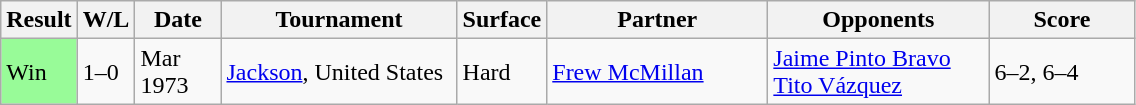<table class="sortable wikitable">
<tr>
<th style="width:40px">Result</th>
<th style="width:30px" class="unsortable">W/L</th>
<th style="width:50px">Date</th>
<th style="width:150px">Tournament</th>
<th style="width:50px">Surface</th>
<th style="width:140px">Partner</th>
<th style="width:140px">Opponents</th>
<th style="width:90px" class="unsortable">Score</th>
</tr>
<tr>
<td style="background:#98fb98;">Win</td>
<td>1–0</td>
<td>Mar 1973</td>
<td><a href='#'>Jackson</a>, United States</td>
<td>Hard</td>
<td> <a href='#'>Frew McMillan</a></td>
<td> <a href='#'>Jaime Pinto Bravo</a><br> <a href='#'>Tito Vázquez</a></td>
<td>6–2, 6–4</td>
</tr>
</table>
